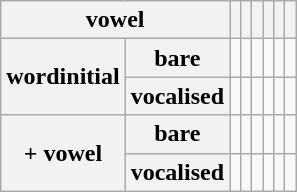<table class="wikitable plainrowheaders">
<tr>
<th colspan=2>vowel</th>
<th></th>
<th></th>
<th></th>
<th></th>
<th></th>
<th></th>
</tr>
<tr>
<th rowspan="2">wordinitial</th>
<th scope=row>bare</th>
<td></td>
<td></td>
<td></td>
<td></td>
<td></td>
<td></td>
</tr>
<tr>
<th scope="row">vocalised</th>
<td></td>
<td></td>
<td></td>
<td></td>
<td></td>
<td></td>
</tr>
<tr>
<th rowspan="2">+ vowel</th>
<th scope=row>bare</th>
<td></td>
<td></td>
<td></td>
<td></td>
<td></td>
<td></td>
</tr>
<tr>
<th scope=row>vocalised</th>
<td></td>
<td></td>
<td></td>
<td></td>
<td></td>
<td></td>
</tr>
</table>
